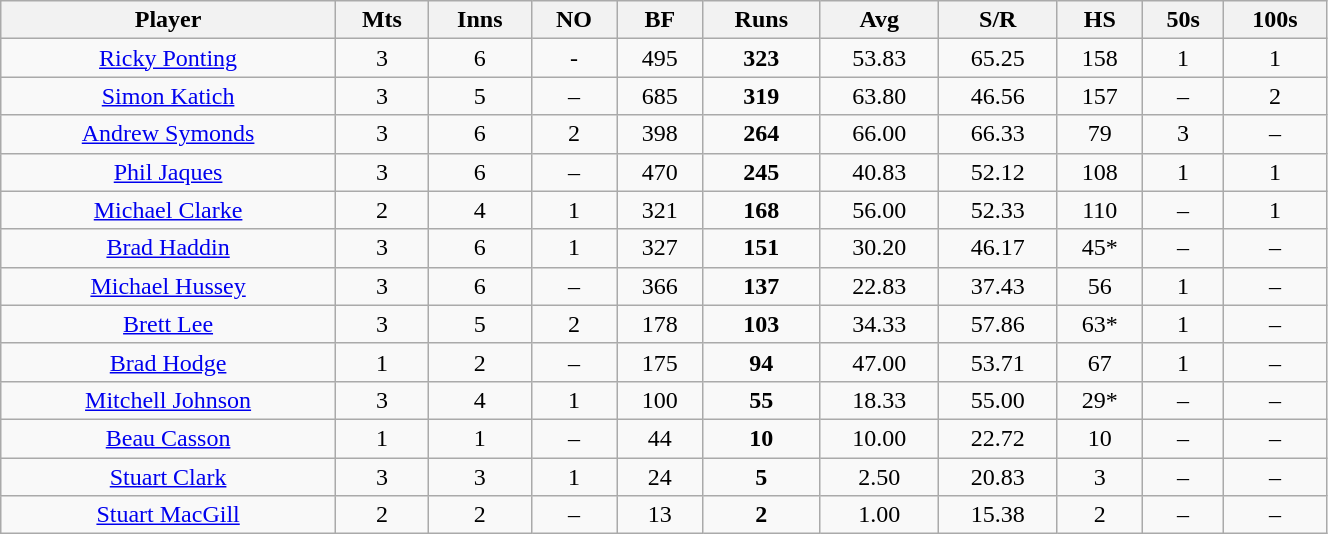<table class="wikitable" width=70%>
<tr>
<th>Player</th>
<th>Mts</th>
<th>Inns</th>
<th>NO</th>
<th>BF</th>
<th>Runs</th>
<th>Avg</th>
<th>S/R</th>
<th>HS</th>
<th>50s</th>
<th>100s</th>
</tr>
<tr align=center>
<td><a href='#'>Ricky Ponting</a></td>
<td>3</td>
<td>6</td>
<td>-</td>
<td>495</td>
<td><strong>323</strong></td>
<td>53.83</td>
<td>65.25</td>
<td>158</td>
<td>1</td>
<td>1</td>
</tr>
<tr align=center>
<td><a href='#'>Simon Katich</a></td>
<td>3</td>
<td>5</td>
<td>–</td>
<td>685</td>
<td><strong>319</strong></td>
<td>63.80</td>
<td>46.56</td>
<td>157</td>
<td>–</td>
<td>2</td>
</tr>
<tr align=center>
<td><a href='#'>Andrew Symonds</a></td>
<td>3</td>
<td>6</td>
<td>2</td>
<td>398</td>
<td><strong>264</strong></td>
<td>66.00</td>
<td>66.33</td>
<td>79</td>
<td>3</td>
<td>–</td>
</tr>
<tr align=center>
<td><a href='#'>Phil Jaques</a></td>
<td>3</td>
<td>6</td>
<td>–</td>
<td>470</td>
<td><strong>245</strong></td>
<td>40.83</td>
<td>52.12</td>
<td>108</td>
<td>1</td>
<td>1</td>
</tr>
<tr align=center>
<td><a href='#'>Michael Clarke</a></td>
<td>2</td>
<td>4</td>
<td>1</td>
<td>321</td>
<td><strong>168</strong></td>
<td>56.00</td>
<td>52.33</td>
<td>110</td>
<td>–</td>
<td>1</td>
</tr>
<tr align=center>
<td><a href='#'>Brad Haddin</a></td>
<td>3</td>
<td>6</td>
<td>1</td>
<td>327</td>
<td><strong>151</strong></td>
<td>30.20</td>
<td>46.17</td>
<td>45*</td>
<td>–</td>
<td>–</td>
</tr>
<tr align=center>
<td><a href='#'>Michael Hussey</a></td>
<td>3</td>
<td>6</td>
<td>–</td>
<td>366</td>
<td><strong>137</strong></td>
<td>22.83</td>
<td>37.43</td>
<td>56</td>
<td>1</td>
<td>–</td>
</tr>
<tr align=center>
<td><a href='#'>Brett Lee</a></td>
<td>3</td>
<td>5</td>
<td>2</td>
<td>178</td>
<td><strong>103</strong></td>
<td>34.33</td>
<td>57.86</td>
<td>63*</td>
<td>1</td>
<td>–</td>
</tr>
<tr align=center>
<td><a href='#'>Brad Hodge</a></td>
<td>1</td>
<td>2</td>
<td>–</td>
<td>175</td>
<td><strong>94</strong></td>
<td>47.00</td>
<td>53.71</td>
<td>67</td>
<td>1</td>
<td>–</td>
</tr>
<tr align=center>
<td><a href='#'>Mitchell Johnson</a></td>
<td>3</td>
<td>4</td>
<td>1</td>
<td>100</td>
<td><strong>55</strong></td>
<td>18.33</td>
<td>55.00</td>
<td>29*</td>
<td>–</td>
<td>–</td>
</tr>
<tr align=center>
<td><a href='#'>Beau Casson</a></td>
<td>1</td>
<td>1</td>
<td>–</td>
<td>44</td>
<td><strong>10</strong></td>
<td>10.00</td>
<td>22.72</td>
<td>10</td>
<td>–</td>
<td>–</td>
</tr>
<tr align=center>
<td><a href='#'>Stuart Clark</a></td>
<td>3</td>
<td>3</td>
<td>1</td>
<td>24</td>
<td><strong>5</strong></td>
<td>2.50</td>
<td>20.83</td>
<td>3</td>
<td>–</td>
<td>–</td>
</tr>
<tr align=center>
<td><a href='#'>Stuart MacGill</a></td>
<td>2</td>
<td>2</td>
<td>–</td>
<td>13</td>
<td><strong>2</strong></td>
<td>1.00</td>
<td>15.38</td>
<td>2</td>
<td>–</td>
<td>–</td>
</tr>
</table>
